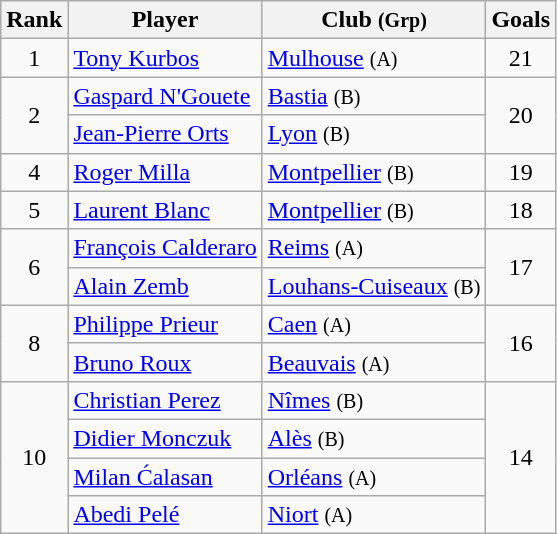<table class="wikitable" style="text-align:center">
<tr>
<th>Rank</th>
<th>Player</th>
<th>Club <small>(Grp)</small></th>
<th>Goals</th>
</tr>
<tr>
<td>1</td>
<td align="left"> <a href='#'>Tony Kurbos</a></td>
<td align="left"><a href='#'>Mulhouse</a> <small>(A)</small></td>
<td>21</td>
</tr>
<tr>
<td rowspan="2">2</td>
<td align="left"> <a href='#'>Gaspard N'Gouete</a></td>
<td align="left"><a href='#'>Bastia</a> <small>(B)</small></td>
<td rowspan="2">20</td>
</tr>
<tr>
<td align="left"> <a href='#'>Jean-Pierre Orts</a></td>
<td align="left"><a href='#'>Lyon</a> <small>(B)</small></td>
</tr>
<tr>
<td>4</td>
<td align="left"> <a href='#'>Roger Milla</a></td>
<td align="left"><a href='#'>Montpellier</a> <small>(B)</small></td>
<td>19</td>
</tr>
<tr>
<td>5</td>
<td align="left"> <a href='#'>Laurent Blanc</a></td>
<td align="left"><a href='#'>Montpellier</a> <small>(B)</small></td>
<td>18</td>
</tr>
<tr>
<td rowspan="2">6</td>
<td align="left"> <a href='#'>François Calderaro</a></td>
<td align="left"><a href='#'>Reims</a> <small>(A)</small></td>
<td rowspan="2">17</td>
</tr>
<tr>
<td align="left"> <a href='#'>Alain Zemb</a></td>
<td align="left"><a href='#'>Louhans-Cuiseaux</a> <small>(B)</small></td>
</tr>
<tr>
<td rowspan="2">8</td>
<td align="left"> <a href='#'>Philippe Prieur</a></td>
<td align="left"><a href='#'>Caen</a> <small>(A)</small></td>
<td rowspan="2">16</td>
</tr>
<tr>
<td align="left"> <a href='#'>Bruno Roux</a></td>
<td align="left"><a href='#'>Beauvais</a> <small>(A)</small></td>
</tr>
<tr>
<td rowspan="4">10</td>
<td align="left"> <a href='#'>Christian Perez</a></td>
<td align="left"><a href='#'>Nîmes</a> <small>(B)</small></td>
<td rowspan="4">14</td>
</tr>
<tr>
<td align="left"> <a href='#'>Didier Monczuk</a></td>
<td align="left"><a href='#'>Alès</a> <small>(B)</small></td>
</tr>
<tr>
<td align="left"> <a href='#'>Milan Ćalasan</a></td>
<td align="left"><a href='#'>Orléans</a> <small>(A)</small></td>
</tr>
<tr>
<td align="left"> <a href='#'>Abedi Pelé</a></td>
<td align="left"><a href='#'>Niort</a> <small>(A)</small></td>
</tr>
</table>
